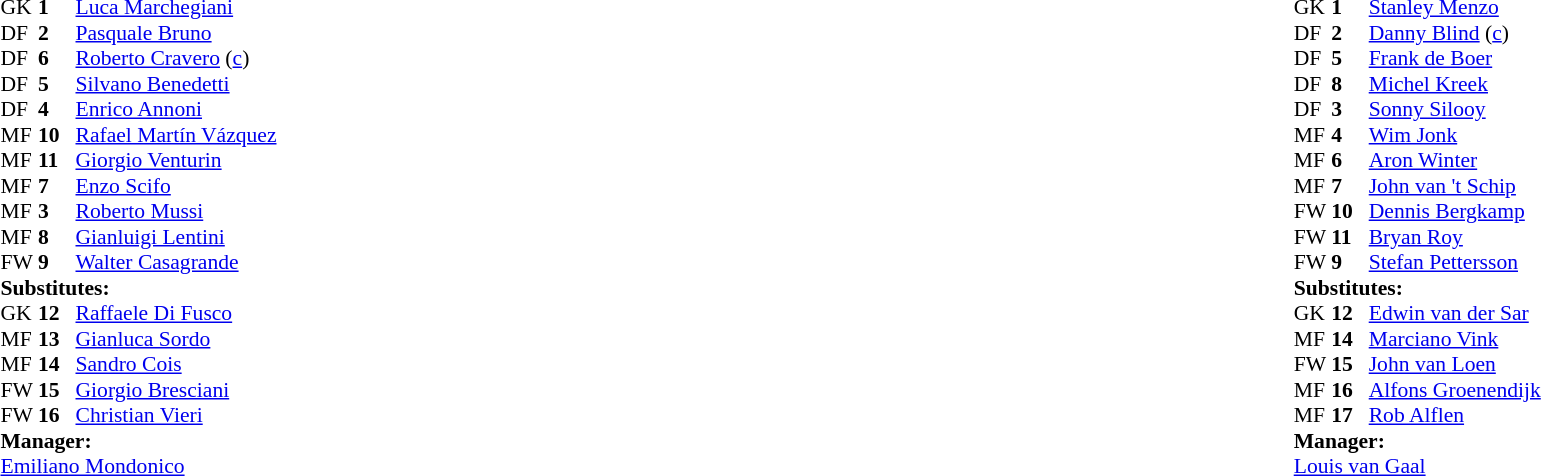<table width="100%">
<tr>
<td valign="top" width="50%"><br><table style="font-size: 90%" cellspacing="0" cellpadding="0">
<tr>
<th width=25></th>
<th width=25></th>
</tr>
<tr>
<td>GK</td>
<td><strong>1</strong></td>
<td> <a href='#'>Luca Marchegiani</a></td>
</tr>
<tr>
<td>DF</td>
<td><strong>2</strong></td>
<td> <a href='#'>Pasquale Bruno</a></td>
</tr>
<tr>
<td>DF</td>
<td><strong>6</strong></td>
<td> <a href='#'>Roberto Cravero</a> (<a href='#'>c</a>)</td>
<td></td>
</tr>
<tr>
<td>DF</td>
<td><strong>5</strong></td>
<td> <a href='#'>Silvano Benedetti</a></td>
</tr>
<tr>
<td>DF</td>
<td><strong>4</strong></td>
<td> <a href='#'>Enrico Annoni</a></td>
</tr>
<tr>
<td>MF</td>
<td><strong>10</strong></td>
<td> <a href='#'>Rafael Martín Vázquez</a></td>
</tr>
<tr>
<td>MF</td>
<td><strong>11</strong></td>
<td> <a href='#'>Giorgio Venturin</a></td>
</tr>
<tr>
<td>MF</td>
<td><strong>7</strong></td>
<td> <a href='#'>Enzo Scifo</a></td>
</tr>
<tr>
<td>MF</td>
<td><strong>3</strong></td>
<td> <a href='#'>Roberto Mussi</a></td>
<td></td>
</tr>
<tr>
<td>MF</td>
<td><strong>8</strong></td>
<td> <a href='#'>Gianluigi Lentini</a></td>
</tr>
<tr>
<td>FW</td>
<td><strong>9</strong></td>
<td> <a href='#'>Walter Casagrande</a></td>
</tr>
<tr>
<td colspan=3><strong>Substitutes:</strong></td>
</tr>
<tr>
<td>GK</td>
<td><strong>12</strong></td>
<td> <a href='#'>Raffaele Di Fusco</a></td>
</tr>
<tr>
<td>MF</td>
<td><strong>13</strong></td>
<td> <a href='#'>Gianluca Sordo</a></td>
<td></td>
<td></td>
</tr>
<tr>
<td>MF</td>
<td><strong>14</strong></td>
<td> <a href='#'>Sandro Cois</a></td>
</tr>
<tr>
<td>FW</td>
<td><strong>15</strong></td>
<td> <a href='#'>Giorgio Bresciani</a></td>
<td></td>
<td></td>
</tr>
<tr>
<td>FW</td>
<td><strong>16</strong></td>
<td> <a href='#'>Christian Vieri</a></td>
</tr>
<tr>
<td colspan=3><strong>Manager:</strong></td>
</tr>
<tr>
<td colspan=4> <a href='#'>Emiliano Mondonico</a></td>
</tr>
</table>
</td>
<td valign="top" width="50%"><br><table style="font-size:90%" cellspacing="0" cellpadding="0" align=center>
<tr>
<th width=25></th>
<th width=25></th>
</tr>
<tr>
<td>GK</td>
<td><strong>1</strong></td>
<td> <a href='#'>Stanley Menzo</a></td>
</tr>
<tr>
<td>DF</td>
<td><strong>2</strong></td>
<td> <a href='#'>Danny Blind</a> (<a href='#'>c</a>)</td>
</tr>
<tr>
<td>DF</td>
<td><strong>5</strong></td>
<td> <a href='#'>Frank de Boer</a></td>
</tr>
<tr>
<td>DF</td>
<td><strong>8</strong></td>
<td> <a href='#'>Michel Kreek</a></td>
</tr>
<tr>
<td>DF</td>
<td><strong>3</strong></td>
<td> <a href='#'>Sonny Silooy</a></td>
</tr>
<tr>
<td>MF</td>
<td><strong>4</strong></td>
<td> <a href='#'>Wim Jonk</a></td>
</tr>
<tr>
<td>MF</td>
<td><strong>6</strong></td>
<td> <a href='#'>Aron Winter</a></td>
</tr>
<tr>
<td>MF</td>
<td><strong>7</strong></td>
<td> <a href='#'>John van 't Schip</a></td>
</tr>
<tr>
<td>FW</td>
<td><strong>10</strong></td>
<td> <a href='#'>Dennis Bergkamp</a></td>
</tr>
<tr>
<td>FW</td>
<td><strong>11</strong></td>
<td> <a href='#'>Bryan Roy</a></td>
<td></td>
<td></td>
</tr>
<tr>
<td>FW</td>
<td><strong>9</strong></td>
<td> <a href='#'>Stefan Pettersson</a></td>
</tr>
<tr>
<td colspan=3><strong>Substitutes:</strong></td>
</tr>
<tr>
<td>GK</td>
<td><strong>12</strong></td>
<td> <a href='#'>Edwin van der Sar</a></td>
</tr>
<tr>
<td>MF</td>
<td><strong>14</strong></td>
<td> <a href='#'>Marciano Vink</a></td>
</tr>
<tr>
<td>FW</td>
<td><strong>15</strong></td>
<td> <a href='#'>John van Loen</a></td>
</tr>
<tr>
<td>MF</td>
<td><strong>16</strong></td>
<td> <a href='#'>Alfons Groenendijk</a></td>
<td></td>
<td></td>
</tr>
<tr>
<td>MF</td>
<td><strong>17</strong></td>
<td> <a href='#'>Rob Alflen</a></td>
</tr>
<tr>
<td colspan=3><strong>Manager:</strong></td>
</tr>
<tr>
<td colspan=4> <a href='#'>Louis van Gaal</a></td>
</tr>
</table>
</td>
</tr>
</table>
